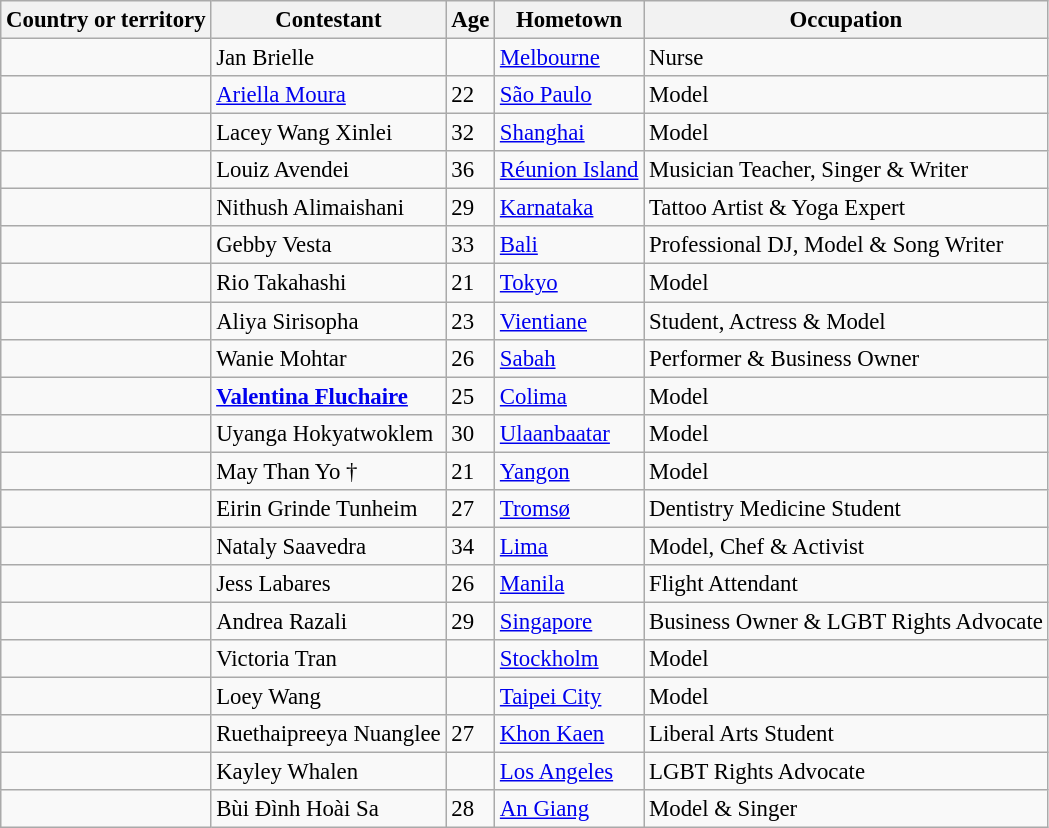<table class="wikitable sortable" style="font-size:95%;">
<tr>
<th>Country or territory</th>
<th>Contestant</th>
<th>Age</th>
<th>Hometown</th>
<th>Occupation</th>
</tr>
<tr>
<td></td>
<td>Jan Brielle</td>
<td></td>
<td><a href='#'>Melbourne</a></td>
<td>Nurse</td>
</tr>
<tr>
<td></td>
<td><a href='#'>Ariella Moura</a></td>
<td>22</td>
<td><a href='#'>São Paulo</a></td>
<td>Model</td>
</tr>
<tr>
<td></td>
<td>Lacey Wang Xinlei</td>
<td>32</td>
<td><a href='#'>Shanghai</a></td>
<td>Model</td>
</tr>
<tr>
<td></td>
<td>Louiz Avendei</td>
<td>36</td>
<td><a href='#'>Réunion Island</a></td>
<td>Musician Teacher, Singer & Writer</td>
</tr>
<tr>
<td></td>
<td>Nithush Alimaishani</td>
<td>29</td>
<td><a href='#'>Karnataka</a></td>
<td>Tattoo Artist & Yoga Expert</td>
</tr>
<tr>
<td></td>
<td>Gebby Vesta</td>
<td>33</td>
<td><a href='#'>Bali</a></td>
<td>Professional DJ, Model & Song Writer</td>
</tr>
<tr>
<td></td>
<td>Rio Takahashi</td>
<td>21</td>
<td><a href='#'>Tokyo</a></td>
<td>Model</td>
</tr>
<tr>
<td></td>
<td>Aliya Sirisopha</td>
<td>23</td>
<td><a href='#'>Vientiane</a></td>
<td>Student, Actress & Model</td>
</tr>
<tr>
<td></td>
<td>Wanie Mohtar</td>
<td>26</td>
<td><a href='#'>Sabah</a></td>
<td>Performer & Business Owner</td>
</tr>
<tr>
<td><strong></strong></td>
<td><strong><a href='#'>Valentina Fluchaire</a></strong></td>
<td>25</td>
<td><a href='#'>Colima</a></td>
<td>Model</td>
</tr>
<tr>
<td></td>
<td>Uyanga Hokyatwoklem</td>
<td>30</td>
<td><a href='#'>Ulaanbaatar</a></td>
<td>Model</td>
</tr>
<tr>
<td></td>
<td>May Than Yo †</td>
<td>21</td>
<td><a href='#'>Yangon</a></td>
<td>Model</td>
</tr>
<tr>
<td></td>
<td>Eirin Grinde Tunheim</td>
<td>27</td>
<td><a href='#'>Tromsø</a></td>
<td>Dentistry Medicine Student</td>
</tr>
<tr>
<td></td>
<td>Nataly Saavedra</td>
<td>34</td>
<td><a href='#'>Lima</a></td>
<td>Model, Chef & Activist</td>
</tr>
<tr>
<td></td>
<td>Jess Labares</td>
<td>26</td>
<td><a href='#'>Manila</a></td>
<td>Flight Attendant</td>
</tr>
<tr>
<td></td>
<td>Andrea Razali</td>
<td>29</td>
<td><a href='#'>Singapore</a></td>
<td>Business Owner & LGBT Rights Advocate</td>
</tr>
<tr>
<td></td>
<td>Victoria Tran</td>
<td></td>
<td><a href='#'>Stockholm</a></td>
<td>Model</td>
</tr>
<tr>
<td></td>
<td>Loey Wang</td>
<td></td>
<td><a href='#'>Taipei City</a></td>
<td>Model</td>
</tr>
<tr>
<td></td>
<td>Ruethaipreeya Nuanglee</td>
<td>27</td>
<td><a href='#'>Khon Kaen</a></td>
<td>Liberal Arts Student</td>
</tr>
<tr>
<td></td>
<td>Kayley Whalen</td>
<td></td>
<td><a href='#'>Los Angeles</a></td>
<td>LGBT Rights Advocate</td>
</tr>
<tr>
<td></td>
<td>Bùi Đình Hoài Sa</td>
<td>28</td>
<td><a href='#'>An Giang</a></td>
<td>Model & Singer</td>
</tr>
</table>
